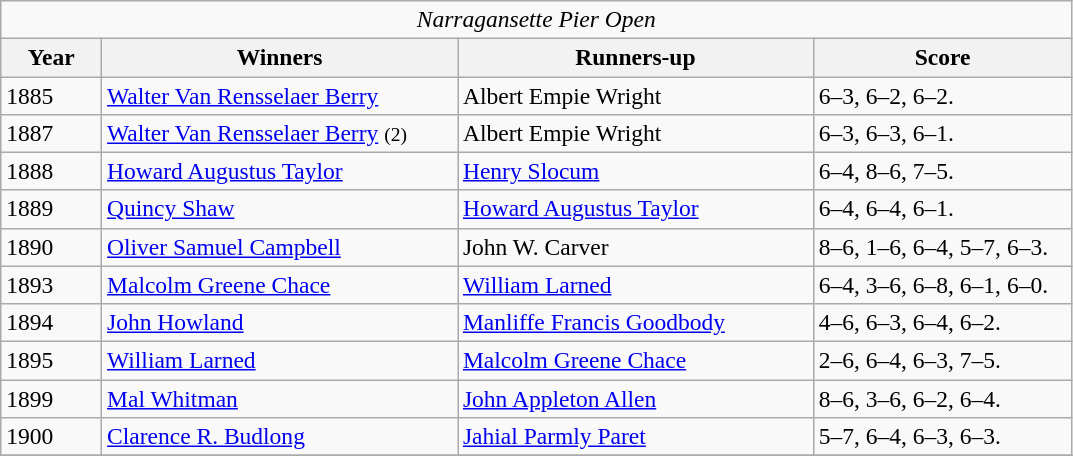<table class="wikitable" style="font-size:98%;">
<tr>
<td colspan=4 align=center><em>Narragansette Pier Open </em></td>
</tr>
<tr>
<th style="width:60px;">Year</th>
<th style="width:230px;">Winners</th>
<th style="width:230px;">Runners-up</th>
<th style="width:165px;">Score</th>
</tr>
<tr>
<td>1885</td>
<td>  <a href='#'>Walter Van Rensselaer Berry</a></td>
<td> Albert Empie Wright</td>
<td>6–3, 6–2, 6–2.</td>
</tr>
<tr>
<td>1887</td>
<td> <a href='#'>Walter Van Rensselaer Berry</a> <small>(2)</small></td>
<td> Albert Empie Wright</td>
<td>6–3, 6–3, 6–1.</td>
</tr>
<tr>
<td>1888</td>
<td> <a href='#'>Howard Augustus Taylor</a></td>
<td> <a href='#'>Henry Slocum</a></td>
<td>6–4, 8–6, 7–5.</td>
</tr>
<tr>
<td>1889</td>
<td>  <a href='#'>Quincy Shaw</a></td>
<td> <a href='#'>Howard Augustus Taylor</a></td>
<td>6–4, 6–4, 6–1.</td>
</tr>
<tr>
<td>1890</td>
<td> <a href='#'>Oliver Samuel Campbell</a></td>
<td> John W. Carver</td>
<td>8–6, 1–6, 6–4, 5–7, 6–3.</td>
</tr>
<tr>
<td>1893</td>
<td>  <a href='#'>Malcolm Greene Chace</a></td>
<td> <a href='#'>William Larned</a></td>
<td>6–4, 3–6, 6–8, 6–1, 6–0.</td>
</tr>
<tr>
<td>1894</td>
<td>  <a href='#'>John Howland</a></td>
<td> <a href='#'>Manliffe Francis Goodbody</a></td>
<td>4–6, 6–3, 6–4, 6–2.</td>
</tr>
<tr>
<td>1895</td>
<td> <a href='#'>William Larned</a></td>
<td>  <a href='#'>Malcolm Greene Chace</a></td>
<td>2–6, 6–4, 6–3, 7–5.</td>
</tr>
<tr>
<td>1899</td>
<td> <a href='#'>Mal Whitman</a></td>
<td> <a href='#'>John Appleton Allen</a></td>
<td>8–6, 3–6, 6–2, 6–4.</td>
</tr>
<tr>
<td>1900</td>
<td> <a href='#'>Clarence R. Budlong</a></td>
<td> <a href='#'>Jahial Parmly Paret</a></td>
<td>5–7, 6–4, 6–3, 6–3.</td>
</tr>
<tr>
</tr>
</table>
